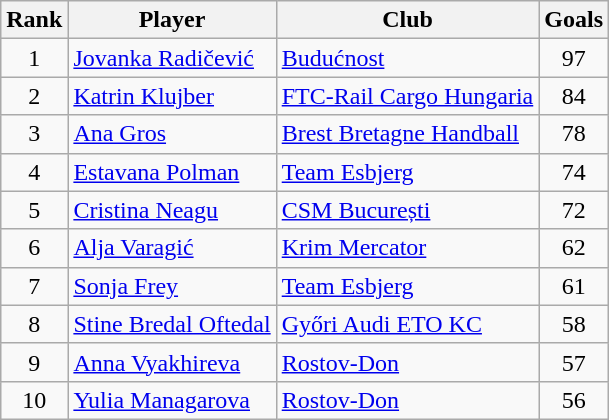<table class="wikitable sortable" style="text-align:center">
<tr>
<th>Rank</th>
<th>Player</th>
<th>Club</th>
<th>Goals</th>
</tr>
<tr>
<td>1</td>
<td align="left"> <a href='#'>Jovanka Radičević</a></td>
<td align="left"> <a href='#'>Budućnost</a></td>
<td>97</td>
</tr>
<tr>
<td>2</td>
<td align="left"> <a href='#'>Katrin Klujber</a></td>
<td align="left"> <a href='#'>FTC-Rail Cargo Hungaria</a></td>
<td>84</td>
</tr>
<tr>
<td>3</td>
<td align="left"> <a href='#'>Ana Gros</a></td>
<td align="left"> <a href='#'>Brest Bretagne Handball</a></td>
<td>78</td>
</tr>
<tr>
<td>4</td>
<td align="left"> <a href='#'>Estavana Polman</a></td>
<td align="left"> <a href='#'>Team Esbjerg</a></td>
<td>74</td>
</tr>
<tr>
<td>5</td>
<td align="left"> <a href='#'>Cristina Neagu</a></td>
<td align="left"> <a href='#'>CSM București</a></td>
<td>72</td>
</tr>
<tr>
<td>6</td>
<td align="left"> <a href='#'>Alja Varagić</a></td>
<td align="left"> <a href='#'>Krim Mercator</a></td>
<td>62</td>
</tr>
<tr>
<td>7</td>
<td align="left"> <a href='#'>Sonja Frey</a></td>
<td align="left"> <a href='#'>Team Esbjerg</a></td>
<td>61</td>
</tr>
<tr>
<td>8</td>
<td align="left"> <a href='#'>Stine Bredal Oftedal</a></td>
<td align="left"> <a href='#'>Győri Audi ETO KC</a></td>
<td>58</td>
</tr>
<tr>
<td>9</td>
<td align="left"> <a href='#'>Anna Vyakhireva</a></td>
<td align="left"> <a href='#'>Rostov-Don</a></td>
<td>57</td>
</tr>
<tr>
<td>10</td>
<td align="left"> <a href='#'>Yulia Managarova</a></td>
<td align="left"> <a href='#'>Rostov-Don</a></td>
<td>56</td>
</tr>
</table>
